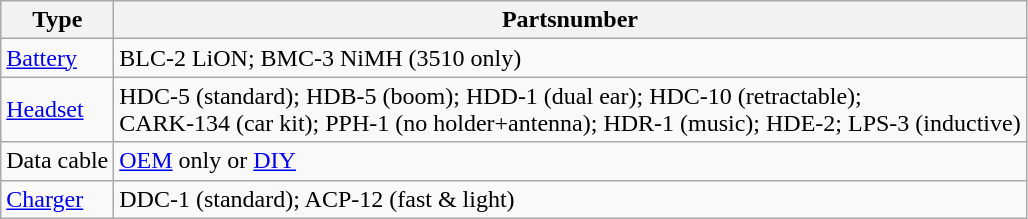<table class="wikitable">
<tr>
<th>Type</th>
<th>Partsnumber</th>
</tr>
<tr>
<td><a href='#'>Battery</a></td>
<td>BLC-2 LiON; BMC-3 NiMH (3510 only)</td>
</tr>
<tr>
<td><a href='#'>Headset</a></td>
<td>HDC-5 (standard); HDB-5 (boom); HDD-1 (dual ear); HDC-10 (retractable);<br> CARK-134 (car kit); PPH-1 (no holder+antenna); HDR-1 (music);  HDE-2; LPS-3 (inductive)</td>
</tr>
<tr>
<td>Data cable</td>
<td><a href='#'>OEM</a> only or <a href='#'>DIY</a></td>
</tr>
<tr>
<td><a href='#'>Charger</a></td>
<td>DDC-1 (standard); ACP-12 (fast & light)</td>
</tr>
</table>
